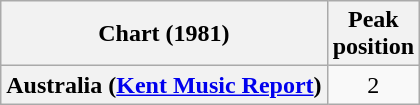<table class="wikitable sortable plainrowheaders" style="text-align:center">
<tr>
<th>Chart (1981)</th>
<th>Peak<br>position</th>
</tr>
<tr>
<th scope="row">Australia (<a href='#'>Kent Music Report</a>)</th>
<td>2</td>
</tr>
</table>
